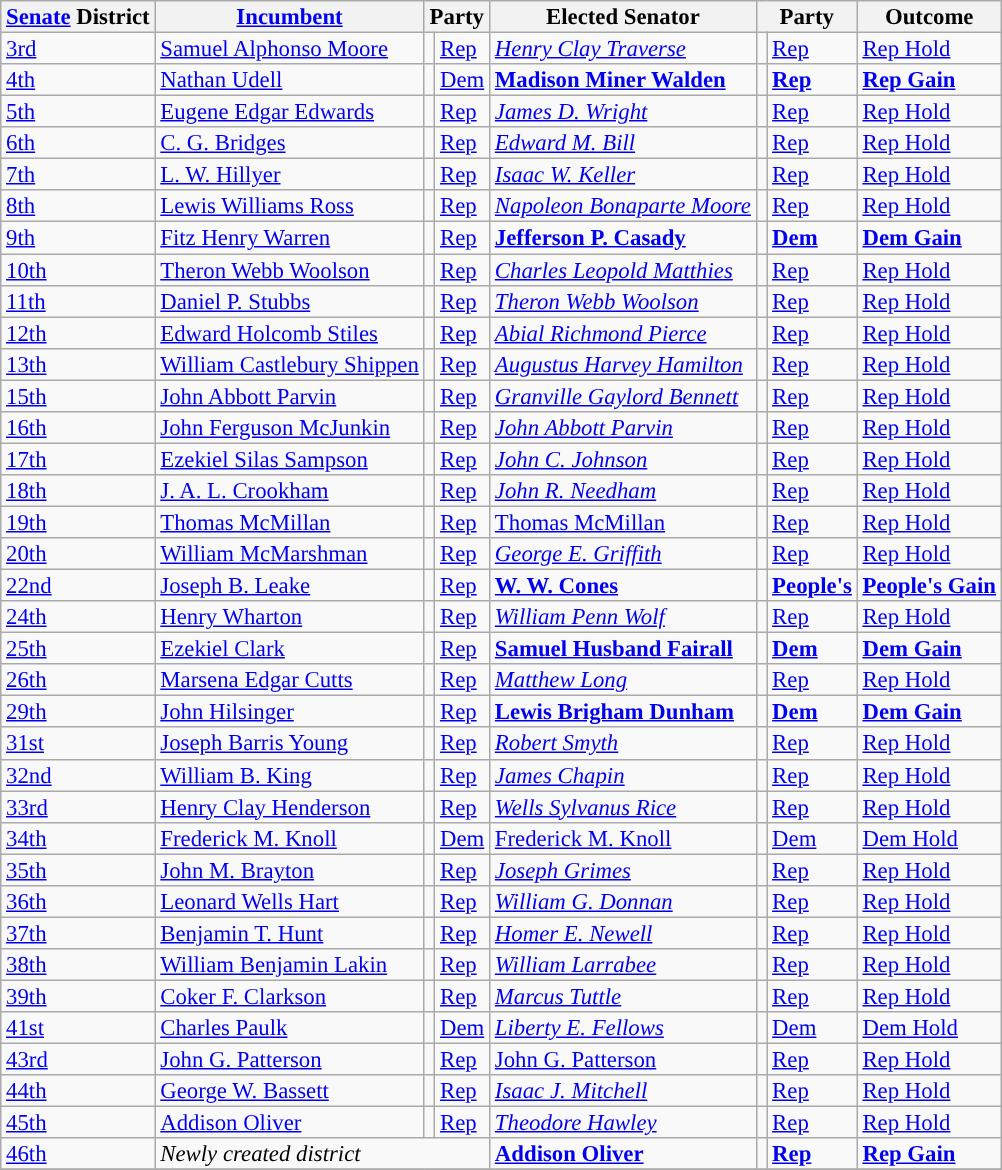<table class="sortable wikitable" style="font-size:95%;line-height:14px;">
<tr>
<th class="sortable"><a href='#'>Senate</a> District</th>
<th class="sortable"><a href='#'>Incumbent</a></th>
<th colspan="2">Party</th>
<th class="sortable">Elected Senator</th>
<th colspan="2">Party</th>
<th class="sortable">Outcome</th>
</tr>
<tr>
<td><a href='#'>3rd</a></td>
<td><a href='#'>Samuel Alphonso Moore</a></td>
<td style="background:"></td>
<td><a href='#'>Rep</a></td>
<td><em><a href='#'>Henry Clay Traverse</a></em></td>
<td style="background:"></td>
<td><a href='#'>Rep</a></td>
<td><a href='#'>Rep Hold</a></td>
</tr>
<tr>
<td><a href='#'>4th</a></td>
<td><a href='#'>Nathan Udell</a></td>
<td style="background:"></td>
<td><a href='#'>Dem</a></td>
<td><strong><a href='#'>Madison Miner Walden</a></strong></td>
<td style="background:"></td>
<td><strong><a href='#'>Rep</a></strong></td>
<td><strong><a href='#'>Rep Gain</a></strong></td>
</tr>
<tr>
<td><a href='#'>5th</a></td>
<td><a href='#'>Eugene Edgar Edwards</a></td>
<td style="background:"></td>
<td><a href='#'>Rep</a></td>
<td><em><a href='#'>James D. Wright</a></em></td>
<td style="background:"></td>
<td><a href='#'>Rep</a></td>
<td><a href='#'>Rep Hold</a></td>
</tr>
<tr>
<td><a href='#'>6th</a></td>
<td><a href='#'>C. G. Bridges</a></td>
<td style="background:"></td>
<td><a href='#'>Rep</a></td>
<td><em><a href='#'>Edward M. Bill</a></em></td>
<td style="background:"></td>
<td><a href='#'>Rep</a></td>
<td><a href='#'>Rep Hold</a></td>
</tr>
<tr>
<td><a href='#'>7th</a></td>
<td><a href='#'>L. W. Hillyer</a></td>
<td style="background:"></td>
<td><a href='#'>Rep</a></td>
<td><em><a href='#'>Isaac W. Keller</a></em></td>
<td style="background:"></td>
<td><a href='#'>Rep</a></td>
<td><a href='#'>Rep Hold</a></td>
</tr>
<tr>
<td><a href='#'>8th</a></td>
<td><a href='#'>Lewis Williams Ross</a></td>
<td style="background:"></td>
<td><a href='#'>Rep</a></td>
<td><em><a href='#'>Napoleon Bonaparte Moore</a></em></td>
<td style="background:"></td>
<td><a href='#'>Rep</a></td>
<td><a href='#'>Rep Hold</a></td>
</tr>
<tr>
<td><a href='#'>9th</a></td>
<td><a href='#'>Fitz Henry Warren</a></td>
<td style="background:"></td>
<td><a href='#'>Rep</a></td>
<td><strong><a href='#'>Jefferson P. Casady</a></strong></td>
<td style="background:"></td>
<td><strong><a href='#'>Dem</a></strong></td>
<td><strong><a href='#'>Dem Gain</a></strong></td>
</tr>
<tr>
<td><a href='#'>10th</a></td>
<td><a href='#'>Theron Webb Woolson</a></td>
<td style="background:"></td>
<td><a href='#'>Rep</a></td>
<td><em><a href='#'>Charles Leopold Matthies</a></em></td>
<td style="background:"></td>
<td><a href='#'>Rep</a></td>
<td><a href='#'>Rep Hold</a></td>
</tr>
<tr>
<td><a href='#'>11th</a></td>
<td><a href='#'>Daniel P. Stubbs</a></td>
<td style="background:"></td>
<td><a href='#'>Rep</a></td>
<td><em><a href='#'>Theron Webb Woolson</a></em></td>
<td style="background:"></td>
<td><a href='#'>Rep</a></td>
<td><a href='#'>Rep Hold</a></td>
</tr>
<tr>
<td><a href='#'>12th</a></td>
<td><a href='#'>Edward Holcomb Stiles</a></td>
<td style="background:"></td>
<td><a href='#'>Rep</a></td>
<td><em><a href='#'>Abial Richmond Pierce</a></em></td>
<td style="background:"></td>
<td><a href='#'>Rep</a></td>
<td><a href='#'>Rep Hold</a></td>
</tr>
<tr>
<td><a href='#'>13th</a></td>
<td><a href='#'>William Castlebury Shippen</a></td>
<td style="background:"></td>
<td><a href='#'>Rep</a></td>
<td><em><a href='#'>Augustus Harvey Hamilton</a></em></td>
<td style="background:"></td>
<td><a href='#'>Rep</a></td>
<td><a href='#'>Rep Hold</a></td>
</tr>
<tr>
<td><a href='#'>15th</a></td>
<td><a href='#'>John Abbott Parvin</a></td>
<td style="background:"></td>
<td><a href='#'>Rep</a></td>
<td><em><a href='#'>Granville Gaylord Bennett</a></em></td>
<td style="background:"></td>
<td><a href='#'>Rep</a></td>
<td><a href='#'>Rep Hold</a></td>
</tr>
<tr>
<td><a href='#'>16th</a></td>
<td><a href='#'>John Ferguson McJunkin</a></td>
<td style="background:"></td>
<td><a href='#'>Rep</a></td>
<td><em><a href='#'>John Abbott Parvin</a></em></td>
<td style="background:"></td>
<td><a href='#'>Rep</a></td>
<td><a href='#'>Rep Hold</a></td>
</tr>
<tr>
<td><a href='#'>17th</a></td>
<td><a href='#'>Ezekiel Silas Sampson</a></td>
<td style="background:"></td>
<td><a href='#'>Rep</a></td>
<td><em><a href='#'>John C. Johnson</a></em></td>
<td style="background:"></td>
<td><a href='#'>Rep</a></td>
<td><a href='#'>Rep Hold</a></td>
</tr>
<tr>
<td><a href='#'>18th</a></td>
<td><a href='#'>J. A. L. Crookham</a></td>
<td style="background:"></td>
<td><a href='#'>Rep</a></td>
<td><em><a href='#'>John R. Needham</a></em></td>
<td style="background:"></td>
<td><a href='#'>Rep</a></td>
<td><a href='#'>Rep Hold</a></td>
</tr>
<tr>
<td><a href='#'>19th</a></td>
<td><a href='#'>Thomas McMillan</a></td>
<td style="background:"></td>
<td><a href='#'>Rep</a></td>
<td><a href='#'>Thomas McMillan</a></td>
<td style="background:"></td>
<td><a href='#'>Rep</a></td>
<td><a href='#'>Rep Hold</a></td>
</tr>
<tr>
<td><a href='#'>20th</a></td>
<td><a href='#'>William McMarshman</a></td>
<td style="background:"></td>
<td><a href='#'>Rep</a></td>
<td><em><a href='#'>George E. Griffith</a></em></td>
<td style="background:"></td>
<td><a href='#'>Rep</a></td>
<td><a href='#'>Rep Hold</a></td>
</tr>
<tr>
<td><a href='#'>22nd</a></td>
<td><a href='#'>Joseph B. Leake</a></td>
<td style="background:"></td>
<td><a href='#'>Rep</a></td>
<td><strong><a href='#'>W. W. Cones</a></strong></td>
<td style="background:"></td>
<td><strong><a href='#'>People's</a></strong></td>
<td style="background:"><strong><a href='#'>People's Gain</a></strong></td>
</tr>
<tr>
<td><a href='#'>24th</a></td>
<td><a href='#'>Henry Wharton</a></td>
<td style="background:"></td>
<td><a href='#'>Rep</a></td>
<td><em><a href='#'>William Penn Wolf</a></em></td>
<td style="background:"></td>
<td><a href='#'>Rep</a></td>
<td><a href='#'>Rep Hold</a></td>
</tr>
<tr>
<td><a href='#'>25th</a></td>
<td><a href='#'>Ezekiel Clark</a></td>
<td style="background:"></td>
<td><a href='#'>Rep</a></td>
<td><strong><a href='#'>Samuel Husband Fairall</a></strong></td>
<td style="background:"></td>
<td><strong><a href='#'>Dem</a></strong></td>
<td><strong><a href='#'>Dem Gain</a></strong></td>
</tr>
<tr>
<td><a href='#'>26th</a></td>
<td><a href='#'>Marsena Edgar Cutts</a></td>
<td style="background:"></td>
<td><a href='#'>Rep</a></td>
<td><em><a href='#'>Matthew Long</a></em></td>
<td style="background:"></td>
<td><a href='#'>Rep</a></td>
<td><a href='#'>Rep Hold</a></td>
</tr>
<tr>
<td><a href='#'>29th</a></td>
<td><a href='#'>John Hilsinger</a></td>
<td style="background:"></td>
<td><a href='#'>Rep</a></td>
<td><strong><a href='#'>Lewis Brigham Dunham</a></strong></td>
<td style="background:"></td>
<td><strong><a href='#'>Dem</a></strong></td>
<td><strong><a href='#'>Dem Gain</a></strong></td>
</tr>
<tr>
<td><a href='#'>31st</a></td>
<td><a href='#'>Joseph Barris Young</a></td>
<td style="background:"></td>
<td><a href='#'>Rep</a></td>
<td><em><a href='#'>Robert Smyth</a></em></td>
<td style="background:"></td>
<td><a href='#'>Rep</a></td>
<td><a href='#'>Rep Hold</a></td>
</tr>
<tr>
<td><a href='#'>32nd</a></td>
<td><a href='#'>William B. King</a></td>
<td style="background:"></td>
<td><a href='#'>Rep</a></td>
<td><em><a href='#'>James Chapin</a></em></td>
<td style="background:"></td>
<td><a href='#'>Rep</a></td>
<td><a href='#'>Rep Hold</a></td>
</tr>
<tr>
<td><a href='#'>33rd</a></td>
<td><a href='#'>Henry Clay Henderson</a></td>
<td style="background:"></td>
<td><a href='#'>Rep</a></td>
<td><em><a href='#'>Wells Sylvanus Rice</a></em></td>
<td style="background:"></td>
<td><a href='#'>Rep</a></td>
<td><a href='#'>Rep Hold</a></td>
</tr>
<tr>
<td><a href='#'>34th</a></td>
<td><a href='#'>Frederick M. Knoll</a></td>
<td style="background:"></td>
<td><a href='#'>Dem</a></td>
<td><a href='#'>Frederick M. Knoll</a></td>
<td style="background:"></td>
<td><a href='#'>Dem</a></td>
<td><a href='#'>Dem Hold</a></td>
</tr>
<tr>
<td><a href='#'>35th</a></td>
<td><a href='#'>John M. Brayton</a></td>
<td style="background:"></td>
<td><a href='#'>Rep</a></td>
<td><em><a href='#'>Joseph Grimes</a></em></td>
<td style="background:"></td>
<td><a href='#'>Rep</a></td>
<td><a href='#'>Rep Hold</a></td>
</tr>
<tr>
<td><a href='#'>36th</a></td>
<td><a href='#'>Leonard Wells Hart</a></td>
<td style="background:"></td>
<td><a href='#'>Rep</a></td>
<td><em><a href='#'>William G. Donnan</a></em></td>
<td style="background:"></td>
<td><a href='#'>Rep</a></td>
<td><a href='#'>Rep Hold</a></td>
</tr>
<tr>
<td><a href='#'>37th</a></td>
<td><a href='#'>Benjamin T. Hunt</a></td>
<td style="background:"></td>
<td><a href='#'>Rep</a></td>
<td><em><a href='#'>Homer E. Newell</a></em></td>
<td style="background:"></td>
<td><a href='#'>Rep</a></td>
<td><a href='#'>Rep Hold</a></td>
</tr>
<tr>
<td><a href='#'>38th</a></td>
<td><a href='#'>William Benjamin Lakin</a></td>
<td style="background:"></td>
<td><a href='#'>Rep</a></td>
<td><em><a href='#'>William Larrabee</a></em></td>
<td style="background:"></td>
<td><a href='#'>Rep</a></td>
<td><a href='#'>Rep Hold</a></td>
</tr>
<tr>
<td><a href='#'>39th</a></td>
<td><a href='#'>Coker F. Clarkson</a></td>
<td style="background:"></td>
<td><a href='#'>Rep</a></td>
<td><em><a href='#'>Marcus Tuttle</a></em></td>
<td style="background:"></td>
<td><a href='#'>Rep</a></td>
<td><a href='#'>Rep Hold</a></td>
</tr>
<tr>
<td><a href='#'>41st</a></td>
<td><a href='#'>Charles Paulk</a></td>
<td style="background:"></td>
<td><a href='#'>Dem</a></td>
<td><em><a href='#'>Liberty E. Fellows</a></em></td>
<td style="background:"></td>
<td><a href='#'>Dem</a></td>
<td><a href='#'>Dem Hold</a></td>
</tr>
<tr>
<td><a href='#'>43rd</a></td>
<td><a href='#'>John G. Patterson</a></td>
<td style="background:"></td>
<td><a href='#'>Rep</a></td>
<td><a href='#'>John G. Patterson</a></td>
<td style="background:"></td>
<td><a href='#'>Rep</a></td>
<td><a href='#'>Rep Hold</a></td>
</tr>
<tr>
<td><a href='#'>44th</a></td>
<td><a href='#'>George W. Bassett</a></td>
<td style="background:"></td>
<td><a href='#'>Rep</a></td>
<td><em><a href='#'>Isaac J. Mitchell</a></em></td>
<td style="background:"></td>
<td><a href='#'>Rep</a></td>
<td><a href='#'>Rep Hold</a></td>
</tr>
<tr>
<td><a href='#'>45th</a></td>
<td><a href='#'>Addison Oliver</a></td>
<td style="background:"></td>
<td><a href='#'>Rep</a></td>
<td><em><a href='#'>Theodore Hawley</a></em></td>
<td style="background:"></td>
<td><a href='#'>Rep</a></td>
<td><a href='#'>Rep Hold</a></td>
</tr>
<tr>
<td><a href='#'>46th</a></td>
<td colspan="3" ><em>Newly created district</em></td>
<td><strong><a href='#'>Addison Oliver</a></strong></td>
<td style="background:"></td>
<td><strong><a href='#'>Rep</a></strong></td>
<td><strong><a href='#'>Rep Gain</a></strong></td>
</tr>
<tr>
</tr>
</table>
